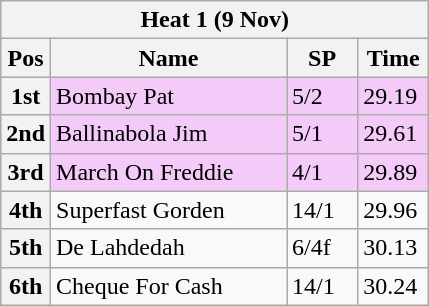<table class="wikitable">
<tr>
<th colspan="6">Heat 1 (9 Nov)</th>
</tr>
<tr>
<th width=20>Pos</th>
<th width=150>Name</th>
<th width=40>SP</th>
<th width=40>Time</th>
</tr>
<tr style="background: #f4caf9;">
<th>1st</th>
<td>Bombay Pat</td>
<td>5/2</td>
<td>29.19</td>
</tr>
<tr style="background: #f4caf9;">
<th>2nd</th>
<td>Ballinabola Jim</td>
<td>5/1</td>
<td>29.61</td>
</tr>
<tr style="background: #f4caf9;">
<th>3rd</th>
<td>March On Freddie</td>
<td>4/1</td>
<td>29.89</td>
</tr>
<tr>
<th>4th</th>
<td>Superfast Gorden</td>
<td>14/1</td>
<td>29.96</td>
</tr>
<tr>
<th>5th</th>
<td>De Lahdedah</td>
<td>6/4f</td>
<td>30.13</td>
</tr>
<tr>
<th>6th</th>
<td>Cheque For Cash</td>
<td>14/1</td>
<td>30.24</td>
</tr>
</table>
